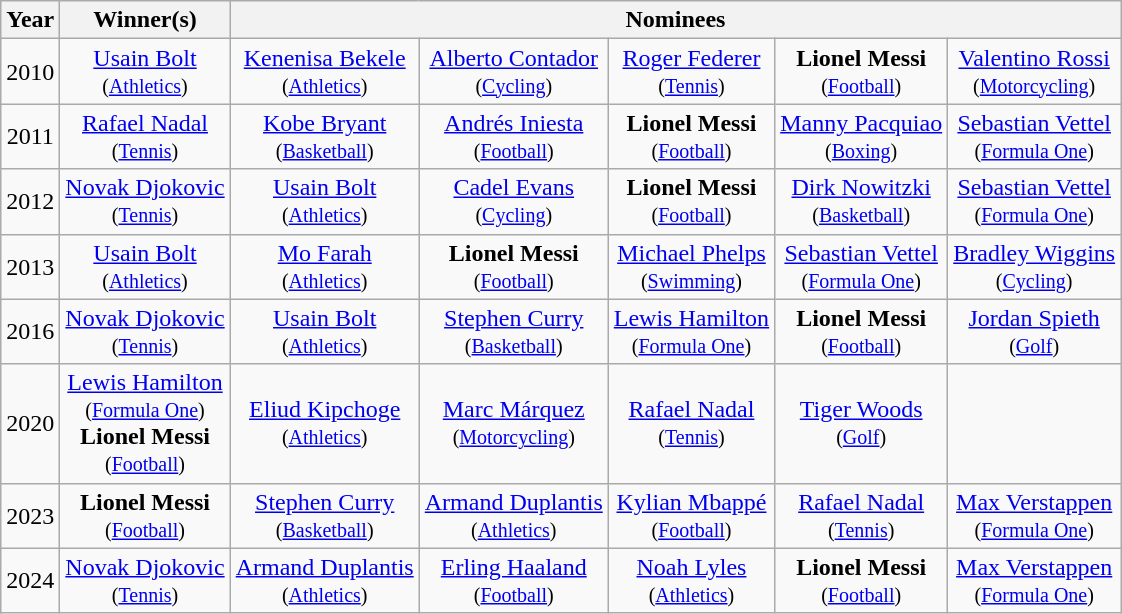<table class="wikitable" style="font-size:100%; text-align:center;">
<tr>
<th scope="col">Year</th>
<th scope="col">Winner(s)</th>
<th scope="col" colspan="5">Nominees</th>
</tr>
<tr>
<td scope="row">2010</td>
<td> <a href='#'>Usain Bolt</a> <br><small>(<a href='#'>Athletics</a>)</small></td>
<td> <a href='#'>Kenenisa Bekele</a> <br><small>(<a href='#'>Athletics</a>)</small></td>
<td> <a href='#'>Alberto Contador</a> <br><small>(<a href='#'>Cycling</a>)</small></td>
<td> <a href='#'>Roger Federer</a> <br><small>(<a href='#'>Tennis</a>)</small></td>
<td> <strong>Lionel Messi</strong> <br><small>(<a href='#'>Football</a>)</small></td>
<td> <a href='#'>Valentino Rossi</a> <br><small>(<a href='#'>Motorcycling</a>)</small></td>
</tr>
<tr>
<td scope="row">2011</td>
<td> <a href='#'>Rafael Nadal</a> <br><small>(<a href='#'>Tennis</a>)</small></td>
<td> <a href='#'>Kobe Bryant</a> <br><small>(<a href='#'>Basketball</a>)</small></td>
<td> <a href='#'>Andrés Iniesta</a> <br><small>(<a href='#'>Football</a>)</small></td>
<td> <strong>Lionel Messi</strong> <br><small>(<a href='#'>Football</a>)</small></td>
<td> <a href='#'>Manny Pacquiao</a> <br><small>(<a href='#'>Boxing</a>)</small></td>
<td> <a href='#'>Sebastian Vettel</a> <br><small>(<a href='#'>Formula One</a>)</small></td>
</tr>
<tr>
<td scope="row">2012</td>
<td> <a href='#'>Novak Djokovic</a> <br><small>(<a href='#'>Tennis</a>)</small></td>
<td> <a href='#'>Usain Bolt</a> <br><small>(<a href='#'>Athletics</a>)</small></td>
<td> <a href='#'>Cadel Evans</a> <br><small>(<a href='#'>Cycling</a>)</small></td>
<td> <strong>Lionel Messi</strong> <br><small>(<a href='#'>Football</a>)</small></td>
<td> <a href='#'>Dirk Nowitzki</a> <br><small>(<a href='#'>Basketball</a>)</small></td>
<td> <a href='#'>Sebastian Vettel</a> <br><small>(<a href='#'>Formula One</a>)</small></td>
</tr>
<tr>
<td scope="row">2013</td>
<td> <a href='#'>Usain Bolt</a> <br><small>(<a href='#'>Athletics</a>)</small></td>
<td> <a href='#'>Mo Farah</a> <br><small>(<a href='#'>Athletics</a>)</small></td>
<td> <strong>Lionel Messi</strong> <br><small>(<a href='#'>Football</a>)</small></td>
<td> <a href='#'>Michael Phelps</a> <br><small>(<a href='#'>Swimming</a>)</small></td>
<td> <a href='#'>Sebastian Vettel</a> <br><small>(<a href='#'>Formula One</a>)</small></td>
<td> <a href='#'>Bradley Wiggins</a> <br><small>(<a href='#'>Cycling</a>)</small></td>
</tr>
<tr>
<td scope="row">2016</td>
<td> <a href='#'>Novak Djokovic</a> <br><small>(<a href='#'>Tennis</a>)</small></td>
<td> <a href='#'>Usain Bolt</a> <br><small>(<a href='#'>Athletics</a>)</small></td>
<td> <a href='#'>Stephen Curry</a> <br><small>(<a href='#'>Basketball</a>)</small></td>
<td> <a href='#'>Lewis Hamilton</a> <br><small>(<a href='#'>Formula One</a>)</small></td>
<td> <strong>Lionel Messi</strong> <br><small>(<a href='#'>Football</a>)</small></td>
<td> <a href='#'>Jordan Spieth</a> <br><small>(<a href='#'>Golf</a>)</small></td>
</tr>
<tr>
<td scope="row">2020</td>
<td> <a href='#'>Lewis Hamilton</a> <br><small>(<a href='#'>Formula One</a>)</small><br> <strong>Lionel Messi</strong> <br><small>(<a href='#'>Football</a>)</small></td>
<td> <a href='#'>Eliud Kipchoge</a> <br><small>(<a href='#'>Athletics</a>)</small></td>
<td> <a href='#'>Marc Márquez</a> <br><small>(<a href='#'>Motorcycling</a>)</small></td>
<td> <a href='#'>Rafael Nadal</a> <br><small>(<a href='#'>Tennis</a>)</small></td>
<td> <a href='#'>Tiger Woods</a> <br><small>(<a href='#'>Golf</a>)</small></td>
<td></td>
</tr>
<tr>
<td scope="row">2023</td>
<td> <strong>Lionel Messi</strong> <br><small>(<a href='#'>Football</a>)</small></td>
<td> <a href='#'>Stephen Curry</a> <br><small>(<a href='#'>Basketball</a>)</small></td>
<td> <a href='#'>Armand Duplantis</a> <br><small>(<a href='#'>Athletics</a>)</small></td>
<td> <a href='#'>Kylian Mbappé</a> <br><small>(<a href='#'>Football</a>)</small></td>
<td> <a href='#'>Rafael Nadal</a> <br><small>(<a href='#'>Tennis</a>)</small></td>
<td> <a href='#'>Max Verstappen</a> <br><small>(<a href='#'>Formula One</a>)</small></td>
</tr>
<tr>
<td scope="row">2024</td>
<td> <a href='#'>Novak Djokovic</a> <br><small>(<a href='#'>Tennis</a>)</small></td>
<td> <a href='#'>Armand Duplantis</a> <br><small>(<a href='#'>Athletics</a>)</small></td>
<td> <a href='#'>Erling Haaland</a> <br><small>(<a href='#'>Football</a>)</small></td>
<td> <a href='#'>Noah Lyles</a> <br><small>(<a href='#'>Athletics</a>)</small></td>
<td> <strong>Lionel Messi</strong> <br><small>(<a href='#'>Football</a>)</small></td>
<td> <a href='#'>Max Verstappen</a> <br><small>(<a href='#'>Formula One</a>)</small></td>
</tr>
</table>
